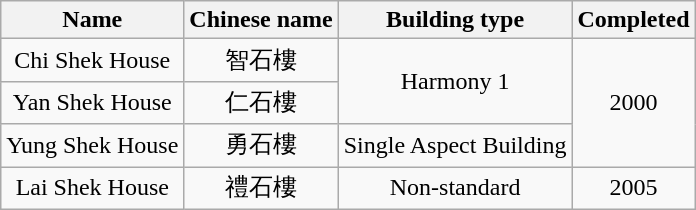<table class="wikitable" style="text-align: center">
<tr>
<th>Name</th>
<th>Chinese name</th>
<th>Building type</th>
<th>Completed</th>
</tr>
<tr>
<td>Chi Shek House</td>
<td>智石樓</td>
<td rowspan="2">Harmony 1</td>
<td rowspan="3">2000</td>
</tr>
<tr>
<td>Yan Shek House</td>
<td>仁石樓</td>
</tr>
<tr>
<td>Yung Shek House</td>
<td>勇石樓</td>
<td>Single Aspect Building</td>
</tr>
<tr>
<td>Lai Shek House</td>
<td>禮石樓</td>
<td>Non-standard</td>
<td>2005</td>
</tr>
</table>
